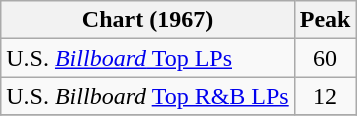<table class="wikitable">
<tr>
<th>Chart (1967)</th>
<th>Peak<br></th>
</tr>
<tr>
<td>U.S. <a href='#'><em>Billboard</em> Top LPs</a></td>
<td align="center">60</td>
</tr>
<tr>
<td>U.S. <em>Billboard</em> <a href='#'>Top R&B LPs</a></td>
<td align="center">12</td>
</tr>
<tr>
</tr>
</table>
